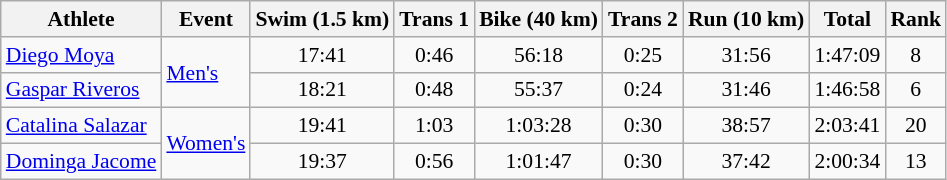<table class=wikitable style=font-size:90%;text-align:center>
<tr>
<th>Athlete</th>
<th>Event</th>
<th>Swim (1.5 km)</th>
<th>Trans 1</th>
<th>Bike (40 km)</th>
<th>Trans 2</th>
<th>Run (10 km)</th>
<th>Total</th>
<th>Rank</th>
</tr>
<tr>
<td style="text-align:left"><a href='#'>Diego Moya</a></td>
<td rowspan="2" style="text-align:left"><a href='#'>Men's</a></td>
<td>17:41</td>
<td>0:46</td>
<td>56:18</td>
<td>0:25</td>
<td>31:56</td>
<td>1:47:09</td>
<td>8</td>
</tr>
<tr style="text-align:center">
<td style="text-align:left"><a href='#'>Gaspar Riveros</a></td>
<td>18:21</td>
<td>0:48</td>
<td>55:37</td>
<td>0:24</td>
<td>31:46</td>
<td>1:46:58</td>
<td>6</td>
</tr>
<tr style="text-align:center">
<td style="text-align:left"><a href='#'>Catalina Salazar</a></td>
<td rowspan="2" style="text-align:left"><a href='#'>Women's</a></td>
<td>19:41</td>
<td>1:03</td>
<td>1:03:28</td>
<td>0:30</td>
<td>38:57</td>
<td>2:03:41</td>
<td>20</td>
</tr>
<tr style="text-align:center">
<td style="text-align:left"><a href='#'>Dominga Jacome</a></td>
<td>19:37</td>
<td>0:56</td>
<td>1:01:47</td>
<td>0:30</td>
<td>37:42</td>
<td>2:00:34</td>
<td>13</td>
</tr>
</table>
